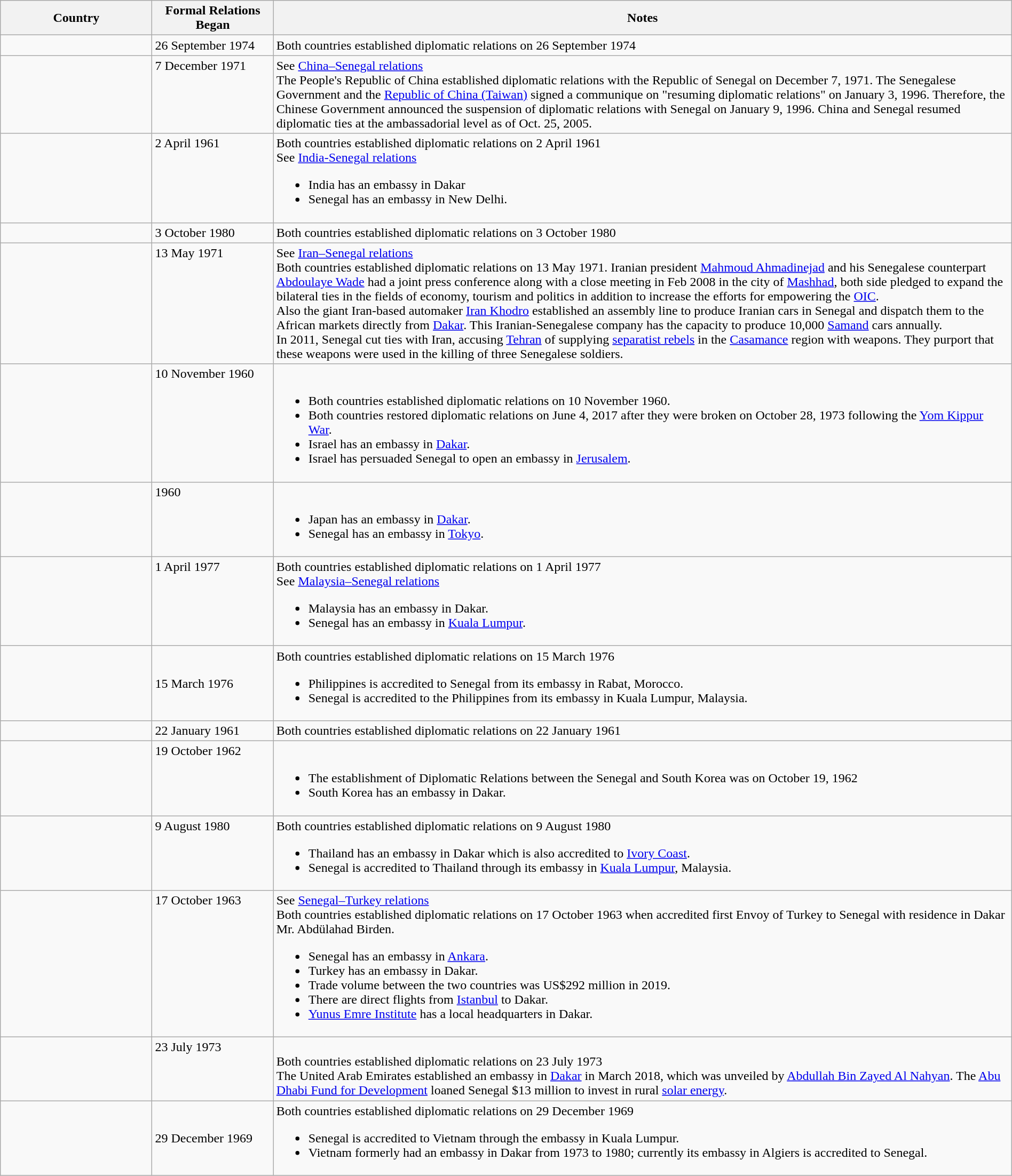<table class="wikitable sortable" style="width:100%; margin:auto;">
<tr>
<th style="width:15%;">Country</th>
<th style="width:12%;">Formal Relations Began</th>
<th>Notes</th>
</tr>
<tr>
<td></td>
<td>26 September 1974</td>
<td>Both countries established diplomatic relations on 26 September 1974</td>
</tr>
<tr valign="top">
<td></td>
<td>7 December 1971</td>
<td>See <a href='#'>China–Senegal relations</a><br>The People's Republic of China established diplomatic relations with the Republic of Senegal on December 7, 1971. The Senegalese Government and the <a href='#'>Republic of China (Taiwan)</a> signed a communique on "resuming diplomatic relations" on January 3, 1996. Therefore, the Chinese Government announced the suspension of diplomatic relations with Senegal on January 9, 1996. China and Senegal resumed diplomatic ties at the ambassadorial level as of Oct. 25, 2005.</td>
</tr>
<tr valign="top">
<td></td>
<td>2 April 1961</td>
<td>Both countries established diplomatic relations on 2 April 1961<br>See <a href='#'>India-Senegal relations</a><ul><li>India has an embassy in Dakar</li><li>Senegal has an embassy in New Delhi.</li></ul></td>
</tr>
<tr>
<td></td>
<td>3 October 1980</td>
<td>Both countries established diplomatic relations on 3 October 1980</td>
</tr>
<tr valign="top">
<td></td>
<td>13 May 1971</td>
<td>See <a href='#'>Iran–Senegal relations</a><br>Both countries established diplomatic relations on 13 May 1971.
Iranian president <a href='#'>Mahmoud Ahmadinejad</a> and his Senegalese counterpart <a href='#'>Abdoulaye Wade</a> had a joint press conference along with a close meeting in Feb 2008 in the city of <a href='#'>Mashhad</a>, both side pledged to expand the bilateral ties in the fields of economy, tourism and politics in addition to increase the efforts for empowering the <a href='#'>OIC</a>.<br>Also the giant Iran-based automaker <a href='#'>Iran Khodro</a> established an assembly line to produce Iranian cars in Senegal and dispatch them to the African markets directly from <a href='#'>Dakar</a>.  This Iranian-Senegalese company has the capacity to produce 10,000 <a href='#'>Samand</a> cars annually.<br>In 2011, Senegal cut ties with Iran, accusing <a href='#'>Tehran</a> of supplying <a href='#'>separatist rebels</a> in the <a href='#'>Casamance</a> region with weapons. They purport that these weapons were used in the killing of three Senegalese soldiers.</td>
</tr>
<tr valign="top">
<td></td>
<td>10 November 1960</td>
<td><br><ul><li>Both countries established diplomatic relations on 10 November 1960.</li><li>Both countries restored diplomatic relations on June 4, 2017 after they were broken on October 28, 1973 following the <a href='#'>Yom Kippur War</a>.</li><li>Israel has an embassy in <a href='#'>Dakar</a>.</li><li>Israel has persuaded Senegal to open an embassy in <a href='#'>Jerusalem</a>.</li></ul></td>
</tr>
<tr valign="top">
<td></td>
<td>1960</td>
<td><br><ul><li>Japan has an embassy in <a href='#'>Dakar</a>.</li><li>Senegal has an embassy in <a href='#'>Tokyo</a>.</li></ul></td>
</tr>
<tr valign="top">
<td></td>
<td>1 April 1977</td>
<td>Both countries established diplomatic relations on 1 April 1977<br>See <a href='#'>Malaysia–Senegal relations</a><ul><li>Malaysia has an embassy in Dakar.</li><li>Senegal has an embassy in <a href='#'>Kuala Lumpur</a>.</li></ul></td>
</tr>
<tr>
<td></td>
<td>15 March 1976</td>
<td>Both countries established diplomatic relations on 15 March 1976<br><ul><li>Philippines is accredited to Senegal from its embassy in Rabat, Morocco.</li><li>Senegal is accredited to the Philippines from its embassy in Kuala Lumpur, Malaysia.</li></ul></td>
</tr>
<tr>
<td></td>
<td>22 January 1961</td>
<td>Both countries established diplomatic relations on 22 January 1961</td>
</tr>
<tr valign="top">
<td></td>
<td>19 October 1962</td>
<td><br><ul><li>The establishment of Diplomatic Relations between the Senegal and South Korea was on October 19, 1962</li><li>South Korea has an embassy in Dakar.</li></ul></td>
</tr>
<tr valign="top">
<td></td>
<td>9 August 1980</td>
<td>Both countries established diplomatic relations on 9 August 1980<br><ul><li>Thailand has an embassy in Dakar which is also accredited to <a href='#'>Ivory Coast</a>.</li><li>Senegal is accredited to Thailand through its embassy in <a href='#'>Kuala Lumpur</a>, Malaysia.</li></ul></td>
</tr>
<tr valign="top">
<td></td>
<td>17 October 1963</td>
<td>See <a href='#'>Senegal–Turkey relations</a><br>Both countries established diplomatic relations on 17 October 1963 when accredited first Envoy of Turkey to Senegal with residence in Dakar Mr.  Abdülahad Birden.<ul><li>Senegal has an embassy in <a href='#'>Ankara</a>.</li><li>Turkey has an embassy in Dakar.</li><li>Trade volume between the two countries was US$292 million in 2019.</li><li>There are direct flights from <a href='#'>Istanbul</a> to Dakar.</li><li><a href='#'>Yunus Emre Institute</a> has a local headquarters in Dakar.</li></ul></td>
</tr>
<tr valign="top">
<td></td>
<td>23 July 1973</td>
<td><br>Both countries established diplomatic relations on 23 July 1973<br>The United Arab Emirates established an embassy in <a href='#'>Dakar</a> in March 2018, which was unveiled by <a href='#'>Abdullah Bin Zayed Al Nahyan</a>. The <a href='#'>Abu Dhabi Fund for Development</a> loaned Senegal $13 million to invest in rural <a href='#'>solar energy</a>.</td>
</tr>
<tr>
<td></td>
<td>29 December 1969</td>
<td>Both countries established diplomatic relations on 29 December 1969<br><ul><li>Senegal is accredited to Vietnam through the embassy in Kuala Lumpur.</li><li>Vietnam formerly had an embassy in Dakar from 1973 to 1980; currently its embassy in Algiers is accredited to Senegal.</li></ul></td>
</tr>
</table>
